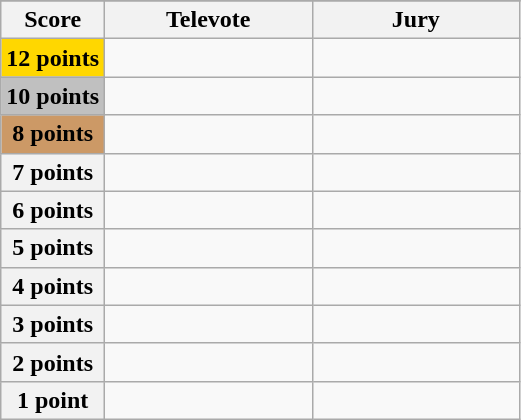<table class="wikitable">
<tr>
</tr>
<tr>
<th scope="col" width="20%">Score</th>
<th scope="col" width="40%">Televote</th>
<th scope="col" width="40%">Jury</th>
</tr>
<tr>
<th scope="row" style="background:gold">12 points</th>
<td></td>
<td></td>
</tr>
<tr>
<th scope="row" style="background:silver">10 points</th>
<td></td>
<td></td>
</tr>
<tr>
<th scope="row" style="background:#CC9966">8 points</th>
<td></td>
<td></td>
</tr>
<tr>
<th scope="row">7 points</th>
<td></td>
<td></td>
</tr>
<tr>
<th scope="row">6 points</th>
<td></td>
<td></td>
</tr>
<tr>
<th scope="row">5 points</th>
<td></td>
<td></td>
</tr>
<tr>
<th scope="row">4 points</th>
<td></td>
<td></td>
</tr>
<tr>
<th scope="row">3 points</th>
<td></td>
<td></td>
</tr>
<tr>
<th scope="row">2 points</th>
<td></td>
<td></td>
</tr>
<tr>
<th scope="row">1 point</th>
<td></td>
<td></td>
</tr>
</table>
